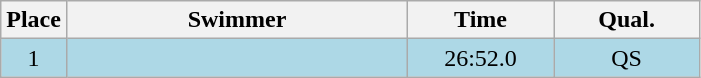<table class=wikitable style="text-align:center">
<tr>
<th>Place</th>
<th width=220>Swimmer</th>
<th width=90>Time</th>
<th width=90>Qual.</th>
</tr>
<tr bgcolor=lightblue>
<td>1</td>
<td align=left></td>
<td>26:52.0</td>
<td>QS</td>
</tr>
</table>
